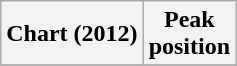<table class="wikitable sortable">
<tr>
<th>Chart (2012)</th>
<th>Peak<br>position</th>
</tr>
<tr>
</tr>
</table>
